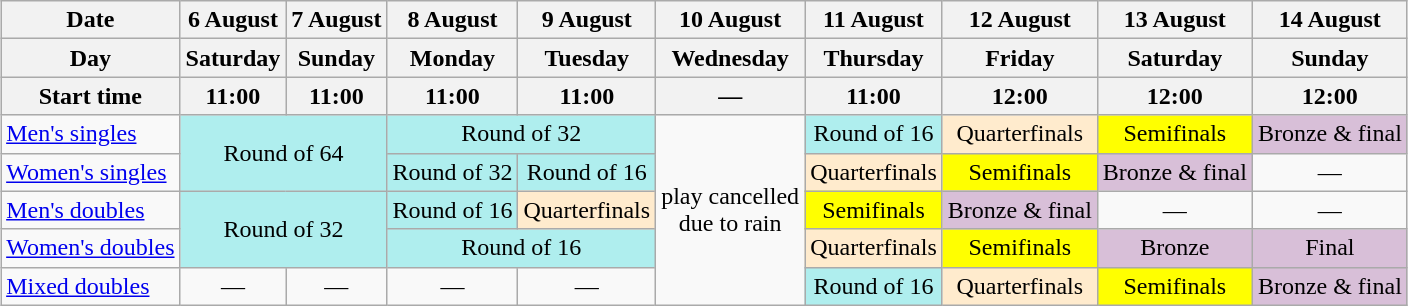<table class="wikitable" style="margin:1em auto; text-align:center">
<tr>
<th>Date</th>
<th>6 August</th>
<th>7 August</th>
<th>8 August</th>
<th>9 August</th>
<th>10 August</th>
<th>11 August</th>
<th>12 August</th>
<th>13 August</th>
<th>14 August</th>
</tr>
<tr>
<th>Day</th>
<th>Saturday</th>
<th>Sunday</th>
<th>Monday</th>
<th>Tuesday</th>
<th>Wednesday</th>
<th>Thursday</th>
<th>Friday</th>
<th>Saturday</th>
<th>Sunday</th>
</tr>
<tr>
<th>Start time</th>
<th>11:00</th>
<th>11:00</th>
<th>11:00</th>
<th>11:00</th>
<th>—</th>
<th>11:00</th>
<th>12:00</th>
<th>12:00</th>
<th>12:00</th>
</tr>
<tr>
<td align="left"><a href='#'>Men's singles</a></td>
<td colspan="2" rowspan="2" bgcolor="#afeeee">Round of 64</td>
<td colspan="2" bgcolor="#afeeee">Round of 32</td>
<td rowspan=5>play cancelled<br>due to rain</td>
<td bgcolor="#afeeee">Round of 16</td>
<td bgcolor=#ffebcd>Quarterfinals</td>
<td bgcolor=#FFFF00>Semifinals</td>
<td bgcolor=#D8BFD8>Bronze & final</td>
</tr>
<tr>
<td align="left"><a href='#'>Women's singles</a></td>
<td bgcolor="#afeeee">Round of 32</td>
<td bgcolor="#afeeee">Round of 16</td>
<td bgcolor=#ffebcd>Quarterfinals</td>
<td bgcolor=#FFFF00>Semifinals</td>
<td bgcolor=#D8BFD8>Bronze & final</td>
<td>—</td>
</tr>
<tr>
<td align="left"><a href='#'>Men's doubles</a></td>
<td colspan="2" rowspan="2" bgcolor="#afeeee">Round of 32</td>
<td bgcolor="#afeeee">Round of 16</td>
<td bgcolor=#ffebcd>Quarterfinals</td>
<td bgcolor=#FFFF00>Semifinals</td>
<td bgcolor=#D8BFD8>Bronze & final</td>
<td>—</td>
<td>—</td>
</tr>
<tr>
<td align="left"><a href='#'>Women's doubles</a></td>
<td bgcolor="#afeeee" colspan=2>Round of 16</td>
<td bgcolor=#ffebcd>Quarterfinals</td>
<td bgcolor=#FFFF00>Semifinals</td>
<td bgcolor=#D8BFD8>Bronze</td>
<td bgcolor=#D8BFD8>Final</td>
</tr>
<tr>
<td align="left"><a href='#'>Mixed doubles</a></td>
<td>—</td>
<td>—</td>
<td>—</td>
<td>—</td>
<td bgcolor="#afeeee">Round of 16</td>
<td bgcolor=#ffebcd>Quarterfinals</td>
<td bgcolor=#FFFF00>Semifinals</td>
<td bgcolor=#D8BFD8>Bronze & final</td>
</tr>
</table>
